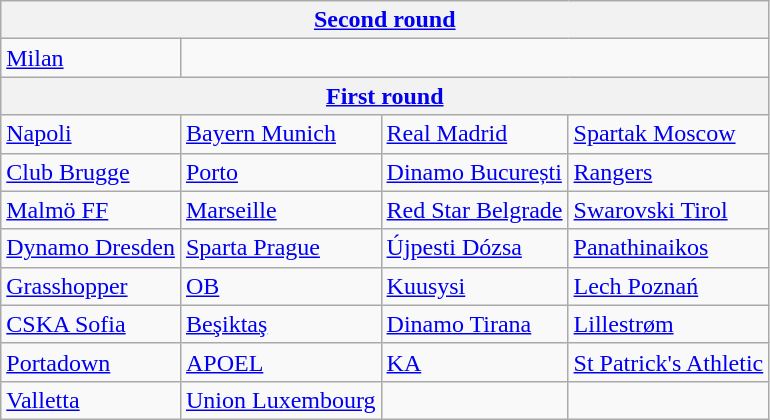<table class="wikitable">
<tr>
<th colspan="4"><a href='#'>Second round</a></th>
</tr>
<tr>
<td> <a href='#'>Milan</a> </td>
<td colspan="3"></td>
</tr>
<tr>
<th colspan="4"><a href='#'>First round</a></th>
</tr>
<tr>
<td> <a href='#'>Napoli</a> </td>
<td> <a href='#'>Bayern Munich</a> </td>
<td> <a href='#'>Real Madrid</a> </td>
<td> <a href='#'>Spartak Moscow</a> </td>
</tr>
<tr>
<td> <a href='#'>Club Brugge</a> </td>
<td> <a href='#'>Porto</a> </td>
<td> <a href='#'>Dinamo București</a> </td>
<td> <a href='#'>Rangers</a> </td>
</tr>
<tr>
<td> <a href='#'>Malmö FF</a> </td>
<td> <a href='#'>Marseille</a> </td>
<td> <a href='#'>Red Star Belgrade</a> </td>
<td> <a href='#'>Swarovski Tirol</a> </td>
</tr>
<tr>
<td> <a href='#'>Dynamo Dresden</a> </td>
<td> <a href='#'>Sparta Prague</a> </td>
<td> <a href='#'>Újpesti Dózsa</a> </td>
<td> <a href='#'>Panathinaikos</a> </td>
</tr>
<tr>
<td> <a href='#'>Grasshopper</a> </td>
<td> <a href='#'>OB</a> </td>
<td> <a href='#'>Kuusysi</a> </td>
<td> <a href='#'>Lech Poznań</a> </td>
</tr>
<tr>
<td> <a href='#'>CSKA Sofia</a> </td>
<td> <a href='#'>Beşiktaş</a> </td>
<td> <a href='#'>Dinamo Tirana</a> </td>
<td> <a href='#'>Lillestrøm</a> </td>
</tr>
<tr>
<td> <a href='#'>Portadown</a> </td>
<td> <a href='#'>APOEL</a> </td>
<td> <a href='#'>KA</a> </td>
<td> <a href='#'>St Patrick's Athletic</a> </td>
</tr>
<tr>
<td> <a href='#'>Valletta</a> </td>
<td> <a href='#'>Union Luxembourg</a> </td>
<td></td>
<td></td>
</tr>
</table>
